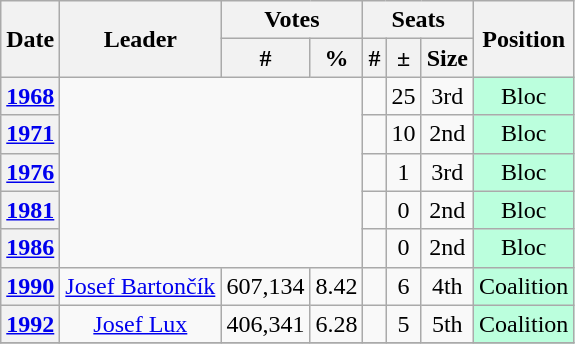<table class="wikitable" style=text-align:center>
<tr>
<th rowspan="2">Date</th>
<th rowspan="2">Leader</th>
<th colspan="2">Votes</th>
<th colspan="3">Seats</th>
<th rowspan="2">Position</th>
</tr>
<tr>
<th>#</th>
<th>%</th>
<th>#</th>
<th>±</th>
<th>Size</th>
</tr>
<tr>
<th><a href='#'>1968</a></th>
<td colspan="3" rowspan="5"></td>
<td></td>
<td> 25</td>
<td>3rd</td>
<td style="background:#bfd;" align=center>Bloc</td>
</tr>
<tr>
<th><a href='#'>1971</a></th>
<td></td>
<td> 10</td>
<td>2nd</td>
<td style="background:#bfd;" align=center>Bloc</td>
</tr>
<tr>
<th><a href='#'>1976</a></th>
<td></td>
<td> 1</td>
<td>3rd</td>
<td style="background:#bfd;" align=center>Bloc</td>
</tr>
<tr>
<th><a href='#'>1981</a></th>
<td></td>
<td> 0</td>
<td>2nd</td>
<td style="background:#bfd;" align=center>Bloc</td>
</tr>
<tr>
<th><a href='#'>1986</a></th>
<td></td>
<td> 0</td>
<td>2nd</td>
<td style="background:#bfd;" align=center>Bloc</td>
</tr>
<tr>
<th><a href='#'>1990</a></th>
<td><a href='#'>Josef Bartončík</a></td>
<td>607,134</td>
<td>8.42</td>
<td></td>
<td> 6</td>
<td>4th</td>
<td style="background:#bfd;" align=center>Coalition</td>
</tr>
<tr>
<th><a href='#'>1992</a></th>
<td><a href='#'>Josef Lux</a></td>
<td>406,341</td>
<td>6.28</td>
<td></td>
<td> 5</td>
<td>5th</td>
<td style="background:#bfd;" align=center>Coalition</td>
</tr>
<tr>
</tr>
</table>
